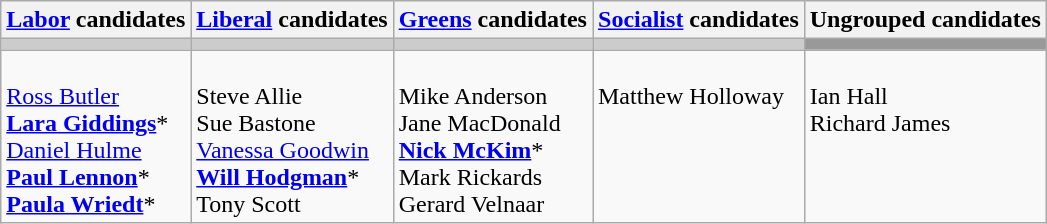<table class="wikitable">
<tr>
<th><a href='#'>Labor</a> candidates</th>
<th><a href='#'>Liberal</a> candidates</th>
<th><a href='#'>Greens</a> candidates</th>
<th><a href='#'>Socialist</a> candidates</th>
<th>Ungrouped candidates</th>
</tr>
<tr bgcolor="#cccccc">
<td></td>
<td></td>
<td></td>
<td></td>
<td bgcolor="#999999"></td>
</tr>
<tr>
<td><br><a href='#'>Ross Butler</a><br>
<strong><a href='#'>Lara Giddings</a></strong>*<br>
<a href='#'>Daniel Hulme</a><br>
<strong><a href='#'>Paul Lennon</a></strong>*<br>
<strong><a href='#'>Paula Wriedt</a></strong>*</td>
<td><br>Steve Allie<br>
Sue Bastone<br>
<a href='#'>Vanessa Goodwin</a><br>
<strong><a href='#'>Will Hodgman</a></strong>*<br>
Tony Scott</td>
<td><br>Mike Anderson<br>
Jane MacDonald<br>
<strong><a href='#'>Nick McKim</a></strong>*<br>
Mark Rickards<br>
Gerard Velnaar</td>
<td valign=top><br>Matthew Holloway</td>
<td valign=top><br>Ian Hall<br>
Richard James</td>
</tr>
</table>
